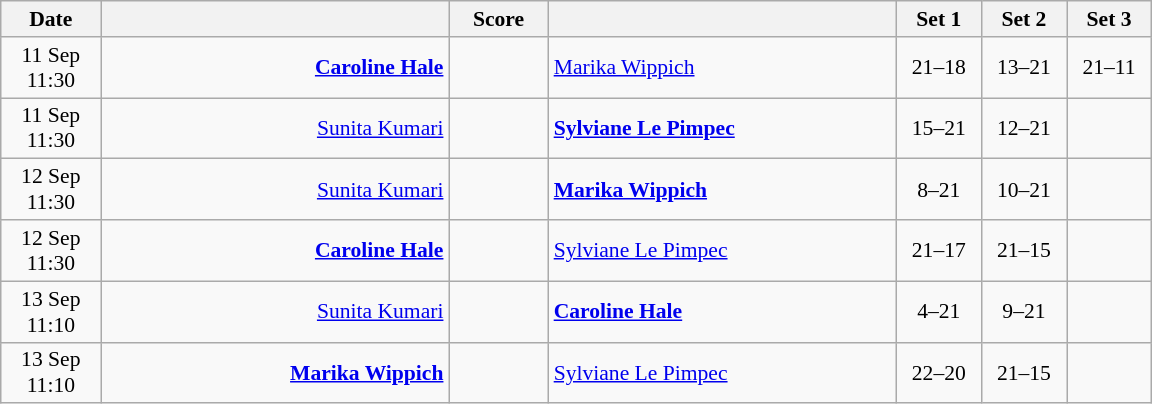<table class="wikitable" style="text-align: center; font-size:90%">
<tr>
<th width="60">Date</th>
<th align="right" width="225"></th>
<th width="60">Score</th>
<th align="left" width="225"></th>
<th width="50">Set 1</th>
<th width="50">Set 2</th>
<th width="50">Set 3</th>
</tr>
<tr>
<td>11 Sep<br>11:30</td>
<td align="right"><strong><a href='#'>Caroline Hale</a> </strong></td>
<td align="center"></td>
<td align="left"> <a href='#'>Marika Wippich</a></td>
<td>21–18</td>
<td>13–21</td>
<td>21–11</td>
</tr>
<tr>
<td>11 Sep<br>11:30</td>
<td align="right"><a href='#'>Sunita Kumari</a> </td>
<td align="center"></td>
<td align="left"><strong> <a href='#'>Sylviane Le Pimpec</a></strong></td>
<td>15–21</td>
<td>12–21</td>
<td></td>
</tr>
<tr>
<td>12 Sep<br>11:30</td>
<td align="right"><a href='#'>Sunita Kumari</a> </td>
<td align="center"></td>
<td align="left"><strong> <a href='#'>Marika Wippich</a></strong></td>
<td>8–21</td>
<td>10–21</td>
<td></td>
</tr>
<tr>
<td>12 Sep<br>11:30</td>
<td align="right"><strong><a href='#'>Caroline Hale</a> </strong></td>
<td align="center"></td>
<td align="left"> <a href='#'>Sylviane Le Pimpec</a></td>
<td>21–17</td>
<td>21–15</td>
<td></td>
</tr>
<tr>
<td>13 Sep<br>11:10</td>
<td align="right"><a href='#'>Sunita Kumari</a> </td>
<td align="center"></td>
<td align="left"><strong> <a href='#'>Caroline Hale</a></strong></td>
<td>4–21</td>
<td>9–21</td>
<td></td>
</tr>
<tr>
<td>13 Sep<br>11:10</td>
<td align="right"><strong><a href='#'>Marika Wippich</a> </strong></td>
<td align="center"></td>
<td align="left"> <a href='#'>Sylviane Le Pimpec</a></td>
<td>22–20</td>
<td>21–15</td>
<td></td>
</tr>
</table>
